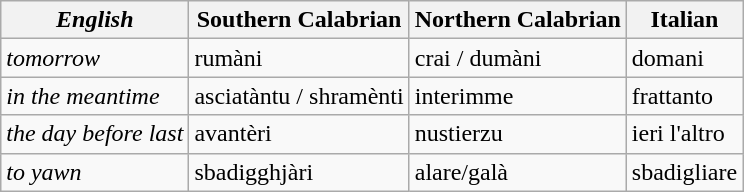<table class="wikitable">
<tr>
<th><em>English</em></th>
<th>Southern Calabrian</th>
<th>Northern Calabrian</th>
<th>Italian</th>
</tr>
<tr>
<td><em>tomorrow</em></td>
<td>rumàni</td>
<td>crai / dumàni</td>
<td>domani</td>
</tr>
<tr>
<td><em>in the meantime</em></td>
<td>asciatàntu / shramènti</td>
<td>interimme</td>
<td>frattanto</td>
</tr>
<tr>
<td><em>the day before last</em></td>
<td>avantèri</td>
<td>nustierzu</td>
<td>ieri l'altro</td>
</tr>
<tr>
<td><em>to yawn</em></td>
<td>sbadigghjàri</td>
<td>alare/galà</td>
<td>sbadigliare</td>
</tr>
</table>
